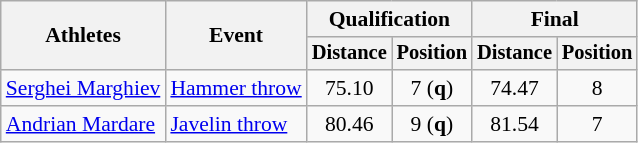<table class=wikitable style="font-size:90%">
<tr>
<th rowspan="2">Athletes</th>
<th rowspan="2">Event</th>
<th colspan="2">Qualification</th>
<th colspan="2">Final</th>
</tr>
<tr style="font-size:95%">
<th>Distance</th>
<th>Position</th>
<th>Distance</th>
<th>Position</th>
</tr>
<tr>
<td><a href='#'>Serghei Marghiev</a></td>
<td><a href='#'>Hammer throw</a></td>
<td align=center>75.10</td>
<td align=center>7 (<strong>q</strong>)</td>
<td align=center>74.47</td>
<td align=center>8</td>
</tr>
<tr>
<td><a href='#'>Andrian Mardare</a></td>
<td><a href='#'>Javelin throw</a></td>
<td align=center>80.46</td>
<td align=center>9 (<strong>q</strong>)</td>
<td align=center>81.54</td>
<td align=center>7</td>
</tr>
</table>
